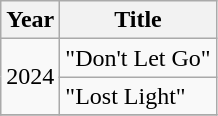<table class="wikitable plainrowheaders" style="text-align:center;">
<tr>
<th rowspan="1" scope="col">Year</th>
<th rowspan="1" scope="col">Title</th>
</tr>
<tr>
<td rowspan="2">2024</td>
<td align="left">"Don't Let Go"</td>
</tr>
<tr>
<td align="left">"Lost Light"</td>
</tr>
<tr>
</tr>
</table>
